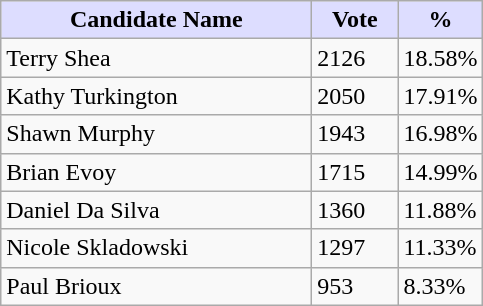<table class="wikitable sortable">
<tr>
<th style="background:#ddf; width:200px;">Candidate Name</th>
<th style="background:#ddf; width:50px;">Vote</th>
<th style="background:#ddf; width:30px;">%</th>
</tr>
<tr>
<td>Terry Shea</td>
<td>2126</td>
<td>18.58%</td>
</tr>
<tr>
<td>Kathy Turkington</td>
<td>2050</td>
<td>17.91%</td>
</tr>
<tr>
<td>Shawn Murphy</td>
<td>1943</td>
<td>16.98%</td>
</tr>
<tr>
<td>Brian Evoy</td>
<td>1715</td>
<td>14.99%</td>
</tr>
<tr>
<td>Daniel Da Silva</td>
<td>1360</td>
<td>11.88%</td>
</tr>
<tr>
<td>Nicole Skladowski</td>
<td>1297</td>
<td>11.33%</td>
</tr>
<tr>
<td>Paul Brioux</td>
<td>953</td>
<td>8.33%</td>
</tr>
</table>
